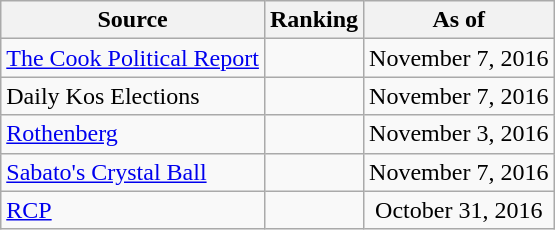<table class="wikitable" style="text-align:center">
<tr>
<th>Source</th>
<th>Ranking</th>
<th>As of</th>
</tr>
<tr>
<td align=left><a href='#'>The Cook Political Report</a></td>
<td></td>
<td>November 7, 2016</td>
</tr>
<tr>
<td align=left>Daily Kos Elections</td>
<td></td>
<td>November 7, 2016</td>
</tr>
<tr>
<td align=left><a href='#'>Rothenberg</a></td>
<td></td>
<td>November 3, 2016</td>
</tr>
<tr>
<td align=left><a href='#'>Sabato's Crystal Ball</a></td>
<td></td>
<td>November 7, 2016</td>
</tr>
<tr>
<td align="left"><a href='#'>RCP</a></td>
<td></td>
<td>October 31, 2016</td>
</tr>
</table>
